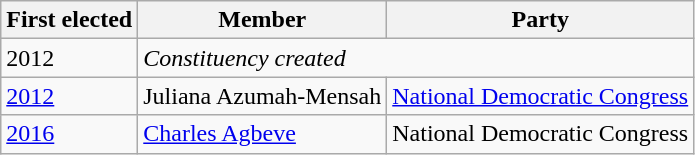<table class="wikitable">
<tr>
<th>First elected</th>
<th>Member</th>
<th>Party</th>
</tr>
<tr>
<td>2012</td>
<td colspan="2"><em>Constituency created</em></td>
</tr>
<tr>
<td><a href='#'>2012</a></td>
<td>Juliana Azumah-Mensah</td>
<td><a href='#'>National Democratic Congress</a></td>
</tr>
<tr>
<td><a href='#'>2016</a></td>
<td><a href='#'>Charles Agbeve</a></td>
<td>National Democratic Congress</td>
</tr>
</table>
